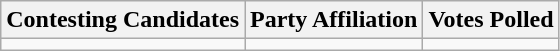<table class="wikitable sortable">
<tr>
<th>Contesting Candidates</th>
<th>Party Affiliation</th>
<th>Votes Polled</th>
</tr>
<tr>
<td></td>
<td></td>
<td></td>
</tr>
</table>
